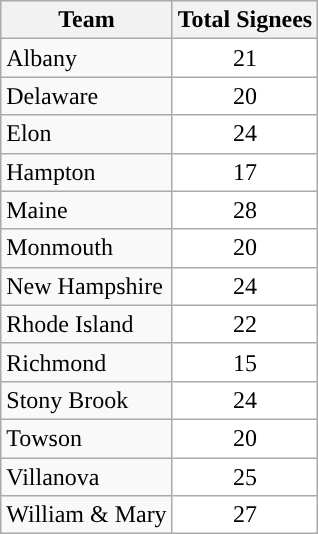<table class="wikitable">
<tr>
<th>Team</th>
<th>Total Signees</th>
</tr>
<tr>
<td>Albany</td>
<td style="text-align:center; background:white">21</td>
</tr>
<tr>
<td>Delaware</td>
<td style="text-align:center; background:white">20</td>
</tr>
<tr>
<td>Elon</td>
<td style="text-align:center; background:white">24</td>
</tr>
<tr>
<td>Hampton</td>
<td style="text-align:center; background:white">17</td>
</tr>
<tr>
<td>Maine</td>
<td style="text-align:center; background:white">28</td>
</tr>
<tr>
<td>Monmouth</td>
<td style="text-align:center; background:white">20</td>
</tr>
<tr>
<td>New Hampshire</td>
<td style="text-align:center; background:white">24</td>
</tr>
<tr>
<td>Rhode Island</td>
<td style="text-align:center; background:white">22</td>
</tr>
<tr>
<td>Richmond</td>
<td style="text-align:center; background:white">15</td>
</tr>
<tr>
<td>Stony Brook</td>
<td style="text-align:center; background:white">24</td>
</tr>
<tr>
<td>Towson</td>
<td style="text-align:center; background:white">20</td>
</tr>
<tr>
<td>Villanova</td>
<td style="text-align:center; background:white">25</td>
</tr>
<tr>
<td>William & Mary</td>
<td style="text-align:center; background:white">27</td>
</tr>
</table>
